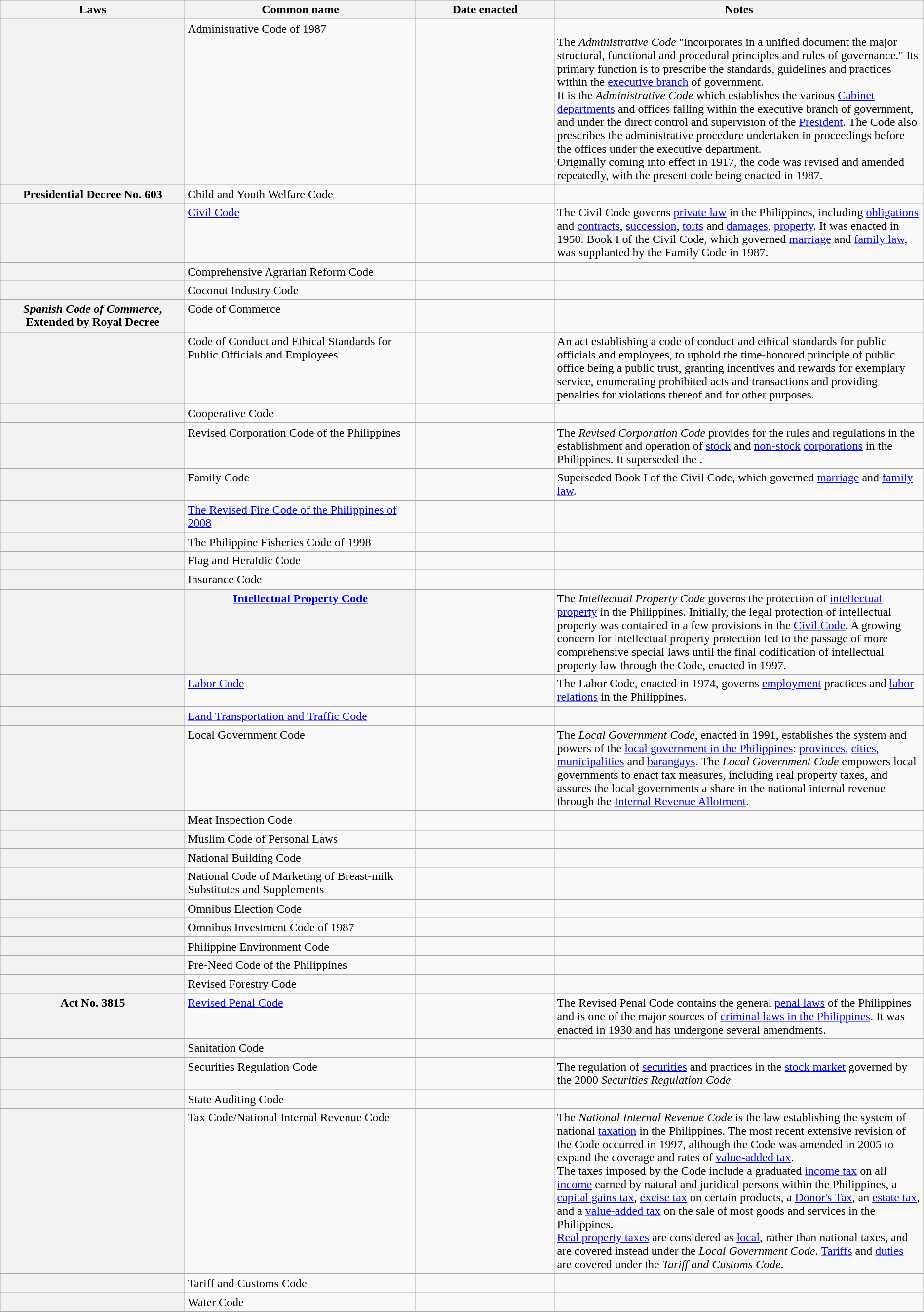<table class="wikitable sortable plainrowheaders">
<tr style="vertical-align:top;">
<th scope="col" style="width:20%;">Laws</th>
<th scope="col" style="width:25%;">Common name</th>
<th scope="col" style="width:15%;">Date enacted</th>
<th scope="col" class="unsortable" style="width:40%;">Notes</th>
</tr>
<tr style="vertical-align:top;">
<th scope="row"></th>
<td>Administrative Code of 1987</td>
<td></td>
<td><br>The <em>Administrative Code</em> "incorporates in a unified document the major structural, functional and procedural principles and rules of governance." Its primary function is to prescribe the standards, guidelines and practices within the <a href='#'>executive branch</a> of government.<br>It is the <em>Administrative Code</em> which establishes the various <a href='#'>Cabinet departments</a> and offices falling within the executive branch of government, and under the direct control and supervision of the <a href='#'>President</a>. The Code also prescribes the administrative procedure undertaken in proceedings before the offices under the executive department.<br>Originally coming into effect in 1917, the code was revised and amended repeatedly, with the present code being enacted in 1987.</td>
</tr>
<tr style="vertical-align:top;">
<th scope="row">Presidential Decree No. 603</th>
<td>Child and Youth Welfare Code</td>
<td></td>
<td></td>
</tr>
<tr style="vertical-align:top;">
<th scope="row"></th>
<td><a href='#'>Civil Code</a></td>
<td></td>
<td>The Civil Code governs <a href='#'>private law</a> in the Philippines, including <a href='#'>obligations</a> and <a href='#'>contracts</a>, <a href='#'>succession</a>, <a href='#'>torts</a> and <a href='#'>damages</a>, <a href='#'>property</a>. It was enacted in 1950. Book I of the Civil Code, which governed <a href='#'>marriage</a> and <a href='#'>family law</a>, was supplanted by the Family Code in 1987.</td>
</tr>
<tr style="vertical-align:top;">
<th scope="row"></th>
<td>Comprehensive Agrarian Reform Code</td>
<td></td>
<td></td>
</tr>
<tr style="vertical-align:top;">
<th scope="row"></th>
<td>Coconut Industry Code</td>
<td></td>
<td></td>
</tr>
<tr style="vertical-align:top;">
<th scope="row"><em>Spanish Code of Commerce</em>, Extended by Royal Decree</th>
<td>Code of Commerce</td>
<td></td>
<td></td>
</tr>
<tr style="vertical-align:top;">
<th scope="row"></th>
<td>Code of Conduct and Ethical Standards for Public Officials and Employees</td>
<td></td>
<td>An act establishing a code of conduct and ethical standards for public officials and employees, to uphold the time-honored principle of public office being a public trust, granting incentives and rewards for exemplary service, enumerating prohibited acts and transactions and providing penalties for violations thereof and for other purposes.</td>
</tr>
<tr style="vertical-align:top;">
<th scope="row"></th>
<td>Cooperative Code</td>
<td></td>
<td></td>
</tr>
<tr style="vertical-align:top;">
<th scope="row"></th>
<td>Revised Corporation Code of the Philippines</td>
<td></td>
<td>The <em>Revised Corporation Code</em> provides for the rules and regulations in the establishment and operation of <a href='#'>stock</a> and <a href='#'>non-stock</a> <a href='#'>corporations</a> in the Philippines. It superseded the .</td>
</tr>
<tr style="vertical-align:top;">
<th scope="row"></th>
<td>Family Code</td>
<td></td>
<td>Superseded Book I of the Civil Code, which governed <a href='#'>marriage</a> and <a href='#'>family law</a>.</td>
</tr>
<tr style="vertical-align:top;">
<th scope="row"></th>
<td><a href='#'>The Revised Fire Code of the Philippines of 2008</a></td>
<td></td>
<td></td>
</tr>
<tr style="vertical-align:top;">
<th scope="row"></th>
<td>The Philippine Fisheries Code of 1998</td>
<td></td>
<td></td>
</tr>
<tr style="vertical-align:top;">
<th scope="row"></th>
<td>Flag and Heraldic Code</td>
<td></td>
<td></td>
</tr>
<tr style="vertical-align:top;">
<th scope="row"></th>
<td>Insurance Code</td>
<td></td>
<td></td>
</tr>
<tr style="vertical-align:top;">
<th scope="row"></th>
<th scope="row"><a href='#'>Intellectual Property Code</a></th>
<td></td>
<td>The <em>Intellectual Property Code</em> governs the protection of <a href='#'>intellectual property</a> in the Philippines.  Initially, the legal protection of intellectual property was contained in a few provisions in the <a href='#'>Civil Code</a>. A growing concern for intellectual property protection led to the passage of more comprehensive special laws until the final codification of intellectual property law through the Code, enacted in 1997.</td>
</tr>
<tr style="vertical-align:top;">
<th scope="row"></th>
<td><a href='#'>Labor Code</a></td>
<td></td>
<td>The Labor Code, enacted in 1974, governs <a href='#'>employment</a> practices and <a href='#'>labor relations</a> in the Philippines.</td>
</tr>
<tr style="vertical-align:top;">
<th scope="row"></th>
<td><a href='#'>Land Transportation and Traffic Code</a></td>
<td></td>
<td></td>
</tr>
<tr style="vertical-align:top;">
<th scope="row"></th>
<td>Local Government Code</td>
<td></td>
<td>The <em>Local Government Code</em>, enacted in 1991, establishes the system and powers of the <a href='#'>local government in the Philippines</a>: <a href='#'>provinces</a>, <a href='#'>cities</a>, <a href='#'>municipalities</a> and <a href='#'>barangays</a>.  The <em>Local Government Code</em> empowers local governments to enact tax measures, including real property taxes, and assures the local governments a share in the national internal revenue through the <a href='#'>Internal Revenue Allotment</a>.</td>
</tr>
<tr style="vertical-align:top;">
<th scope="row"></th>
<td>Meat Inspection Code</td>
<td></td>
<td></td>
</tr>
<tr style="vertical-align:top;">
<th scope="row"></th>
<td>Muslim Code of Personal Laws</td>
<td></td>
<td></td>
</tr>
<tr style="vertical-align:top;">
<th scope="row"></th>
<td>National Building Code</td>
<td></td>
<td></td>
</tr>
<tr style="vertical-align:top;">
<th scope="row"></th>
<td>National Code of Marketing of Breast-milk Substitutes and Supplements</td>
<td></td>
<td></td>
</tr>
<tr style="vertical-align:top;">
<th scope="row"></th>
<td>Omnibus Election Code</td>
<td></td>
<td></td>
</tr>
<tr style="vertical-align:top;">
<th scope="row"></th>
<td>Omnibus Investment Code of 1987</td>
<td></td>
<td></td>
</tr>
<tr style="vertical-align:top;">
<th scope="row"></th>
<td>Philippine Environment Code</td>
<td></td>
<td></td>
</tr>
<tr style="vertical-align:top;">
<th scope="row"></th>
<td>Pre-Need Code of the Philippines</td>
<td></td>
<td></td>
</tr>
<tr style="vertical-align:top;">
<th scope="row"></th>
<td>Revised Forestry Code</td>
<td></td>
<td></td>
</tr>
<tr style="vertical-align:top;">
<th scope="row">Act No. 3815</th>
<td><a href='#'>Revised Penal Code</a></td>
<td></td>
<td>The Revised Penal Code contains the general <a href='#'>penal laws</a> of the Philippines and is one of the major sources of <a href='#'>criminal laws in the Philippines</a>. It was enacted in 1930 and has undergone several amendments.</td>
</tr>
<tr style="vertical-align:top;">
<th scope="row"></th>
<td>Sanitation Code</td>
<td></td>
<td></td>
</tr>
<tr style="vertical-align:top;">
<th scope="row"></th>
<td>Securities Regulation Code</td>
<td></td>
<td>The regulation of <a href='#'>securities</a> and practices in the <a href='#'>stock market</a> governed by the 2000 <em>Securities Regulation Code</em></td>
</tr>
<tr style="vertical-align:top;">
<th scope="row"></th>
<td>State Auditing Code</td>
<td></td>
<td></td>
</tr>
<tr style="vertical-align:top;">
<th scope="row"></th>
<td>Tax Code/National Internal Revenue Code</td>
<td></td>
<td>The <em>National Internal Revenue Code</em> is the law establishing the system of national <a href='#'>taxation</a> in the Philippines. The most recent extensive revision of the Code occurred in 1997, although the Code was amended in 2005 to expand the coverage and rates of <a href='#'>value-added tax</a>.<br>The taxes imposed by the Code include a graduated <a href='#'>income tax</a> on all <a href='#'>income</a> earned by natural and juridical persons within the Philippines, a <a href='#'>capital gains tax</a>, <a href='#'>excise tax</a> on certain products, a <a href='#'>Donor's Tax</a>, an <a href='#'>estate tax</a>, and a <a href='#'>value-added tax</a> on the sale of most goods and services in the Philippines.<br><a href='#'>Real property taxes</a> are considered as <a href='#'>local</a>, rather than national taxes, and are covered instead under the <em>Local Government Code</em>. <a href='#'>Tariffs</a> and <a href='#'>duties</a> are covered under the <em>Tariff and Customs Code</em>.</td>
</tr>
<tr style="vertical-align:top;">
<th scope="row"></th>
<td>Tariff and Customs Code</td>
<td></td>
<td></td>
</tr>
<tr style="vertical-align:top;">
<th scope="row"></th>
<td>Water Code</td>
<td></td>
<td></td>
</tr>
</table>
